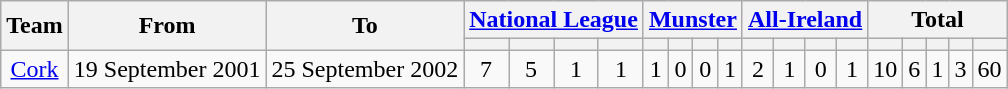<table class="wikitable" style="text-align:center">
<tr>
<th rowspan="2">Team</th>
<th rowspan="2">From</th>
<th rowspan="2">To</th>
<th colspan="4"><a href='#'>National League</a></th>
<th colspan="4"><a href='#'>Munster</a></th>
<th colspan="4"><a href='#'>All-Ireland</a></th>
<th colspan="5">Total</th>
</tr>
<tr>
<th></th>
<th></th>
<th></th>
<th></th>
<th></th>
<th></th>
<th></th>
<th></th>
<th></th>
<th></th>
<th></th>
<th></th>
<th></th>
<th></th>
<th></th>
<th></th>
<th></th>
</tr>
<tr>
<td rowspan="1"><a href='#'>Cork</a></td>
<td>19 September 2001</td>
<td>25 September 2002</td>
<td>7</td>
<td>5</td>
<td>1</td>
<td>1</td>
<td>1</td>
<td>0</td>
<td>0</td>
<td>1</td>
<td>2</td>
<td>1</td>
<td>0</td>
<td>1</td>
<td>10</td>
<td>6</td>
<td>1</td>
<td>3</td>
<td>60</td>
</tr>
</table>
